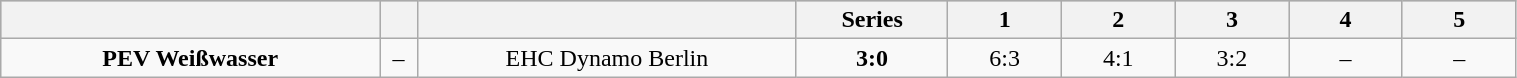<table class="wikitable" width="80%">
<tr style="background-color:#c0c0c0;">
<th style="width:25%;"></th>
<th style="width:2.5%;"></th>
<th style="width:25%;"></th>
<th style="width:10%;">Series</th>
<th style="width:7.5%;">1</th>
<th style="width:7.5%;">2</th>
<th style="width:7.5%;">3</th>
<th style="width:7.5%;">4</th>
<th style="width:7.5%;">5</th>
</tr>
<tr align="center">
<td><strong>PEV Weißwasser</strong></td>
<td>–</td>
<td>EHC Dynamo Berlin</td>
<td><strong>3:0</strong></td>
<td>6:3</td>
<td>4:1</td>
<td>3:2</td>
<td>–</td>
<td>–</td>
</tr>
</table>
